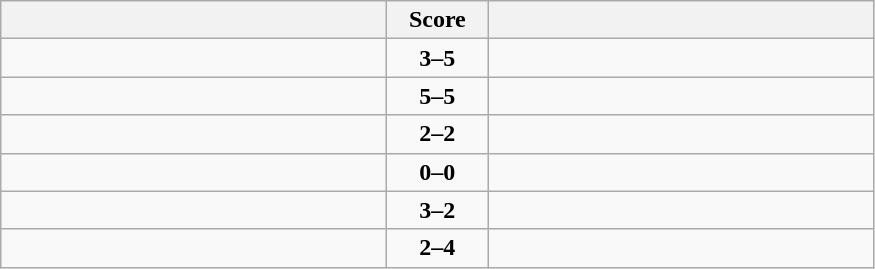<table class="wikitable" style="text-align: center; font-size:100% ">
<tr>
<th align="right" width="250"></th>
<th width="60">Score</th>
<th align="left" width="250"></th>
</tr>
<tr>
<td align=left></td>
<td align=center><strong>3–5</strong></td>
<td align=left><strong></strong></td>
</tr>
<tr>
<td align=left></td>
<td align=center><strong>5–5</strong></td>
<td align=left></td>
</tr>
<tr>
<td align=left></td>
<td align=center><strong>2–2</strong></td>
<td align=left></td>
</tr>
<tr>
<td align=left></td>
<td align=center><strong>0–0</strong></td>
<td align=left></td>
</tr>
<tr>
<td align=left><strong></strong></td>
<td align=center><strong>3–2</strong></td>
<td align=left></td>
</tr>
<tr>
<td align=left></td>
<td align=center><strong>2–4</strong></td>
<td align=left><strong></strong></td>
</tr>
</table>
